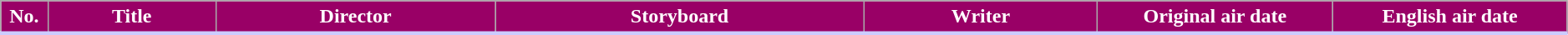<table class = "wikitable" width = "99%">
<tr style="border-bottom:3px solid #CCF">
<th style="background:#990066; color:#FFF;" width="3%">No.</th>
<th style="background:#990066; color:#FFF;">Title</th>
<th style = "background:#990066; color:#FFF;">Director</th>
<th style = "background:#990066; color:#FFF;">Storyboard</th>
<th style = "background:#990066; color:#FFF;">Writer</th>
<th style="background:#990066; color:#FFF;" width="15%">Original air date</th>
<th style="background:#990066; color:#FFF;" width="15%">English air date<br>


























</th>
</tr>
</table>
